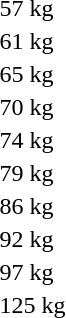<table>
<tr>
<td rowspan=2>57 kg<br></td>
<td rowspan=2></td>
<td rowspan=2></td>
<td></td>
</tr>
<tr>
<td></td>
</tr>
<tr>
<td rowspan=2>61 kg<br></td>
<td rowspan=2></td>
<td rowspan=2></td>
<td></td>
</tr>
<tr>
<td></td>
</tr>
<tr>
<td rowspan=2>65 kg<br></td>
<td rowspan=2></td>
<td rowspan=2></td>
<td></td>
</tr>
<tr>
<td></td>
</tr>
<tr>
<td rowspan=2>70 kg<br></td>
<td rowspan=2></td>
<td rowspan=2></td>
<td></td>
</tr>
<tr>
<td></td>
</tr>
<tr>
<td rowspan=2>74 kg<br></td>
<td rowspan=2></td>
<td rowspan=2></td>
<td></td>
</tr>
<tr>
<td></td>
</tr>
<tr>
<td rowspan=2>79 kg<br></td>
<td rowspan=2></td>
<td rowspan=2></td>
<td></td>
</tr>
<tr>
<td></td>
</tr>
<tr>
<td rowspan=2>86 kg<br></td>
<td rowspan=2></td>
<td rowspan=2></td>
<td></td>
</tr>
<tr>
<td></td>
</tr>
<tr>
<td rowspan=2>92 kg<br></td>
<td rowspan=2></td>
<td rowspan=2></td>
<td></td>
</tr>
<tr>
<td></td>
</tr>
<tr>
<td rowspan=2>97 kg<br></td>
<td rowspan=2></td>
<td rowspan=2></td>
<td></td>
</tr>
<tr>
<td></td>
</tr>
<tr>
<td rowspan=2>125 kg<br></td>
<td rowspan=2></td>
<td rowspan=2></td>
<td></td>
</tr>
<tr>
<td></td>
</tr>
<tr>
</tr>
</table>
